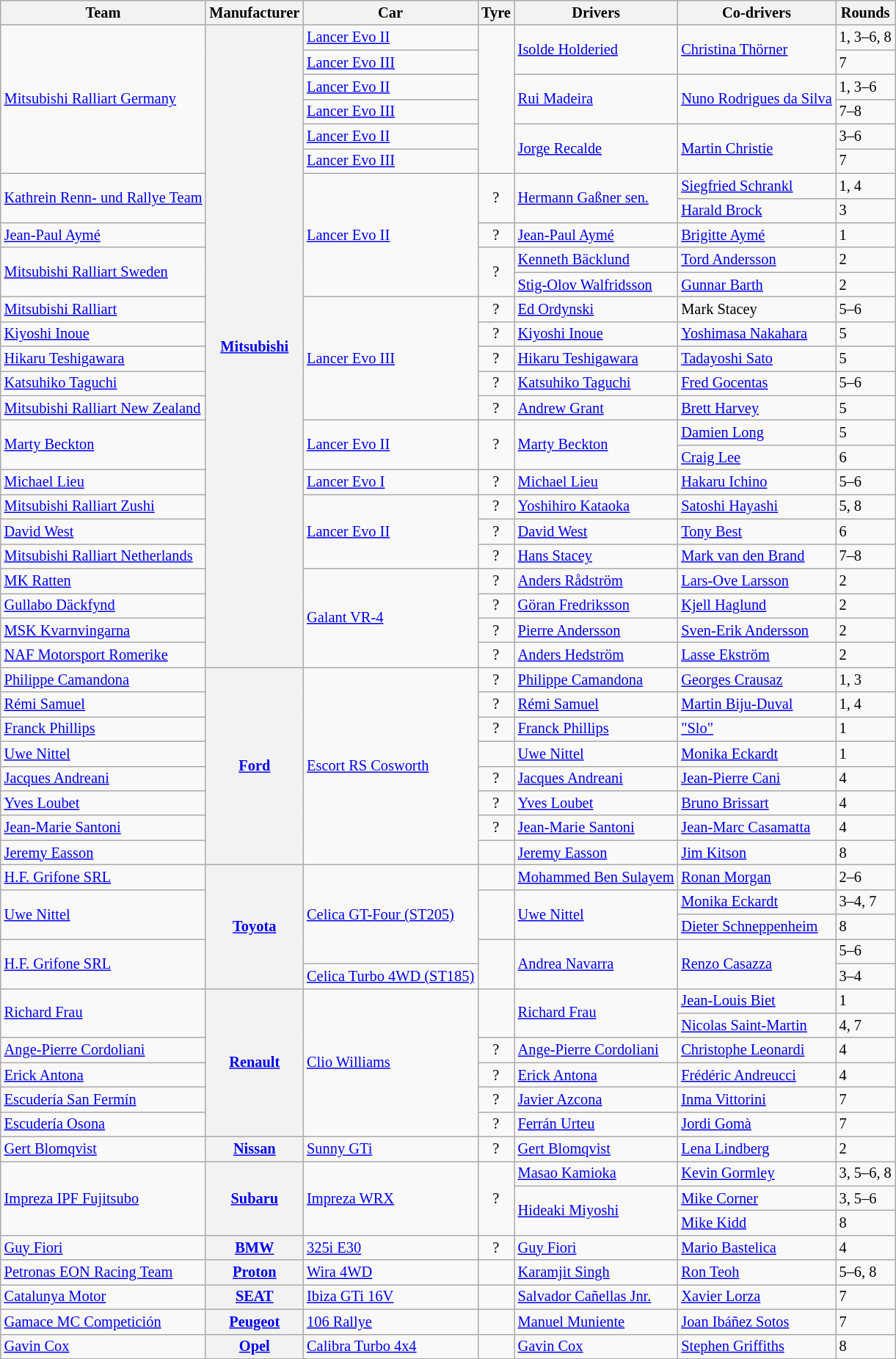<table class="wikitable" style="font-size: 85%">
<tr>
<th>Team</th>
<th>Manufacturer</th>
<th>Car</th>
<th>Tyre</th>
<th>Drivers</th>
<th>Co-drivers</th>
<th>Rounds</th>
</tr>
<tr>
<td rowspan="6"> <a href='#'>Mitsubishi Ralliart Germany</a></td>
<th rowspan="26"><a href='#'>Mitsubishi</a></th>
<td><a href='#'>Lancer Evo II</a></td>
<td rowspan="6" align="center"></td>
<td rowspan="2"> <a href='#'>Isolde Holderied</a></td>
<td rowspan="2"> <a href='#'>Christina Thörner</a></td>
<td>1, 3–6, 8</td>
</tr>
<tr>
<td><a href='#'>Lancer Evo III</a></td>
<td>7</td>
</tr>
<tr>
<td><a href='#'>Lancer Evo II</a></td>
<td rowspan="2"> <a href='#'>Rui Madeira</a></td>
<td rowspan="2"> <a href='#'>Nuno Rodrigues da Silva</a></td>
<td>1, 3–6</td>
</tr>
<tr>
<td><a href='#'>Lancer Evo III</a></td>
<td>7–8</td>
</tr>
<tr>
<td><a href='#'>Lancer Evo II</a></td>
<td rowspan="2"> <a href='#'>Jorge Recalde</a></td>
<td rowspan="2"> <a href='#'>Martin Christie</a></td>
<td>3–6</td>
</tr>
<tr>
<td><a href='#'>Lancer Evo III</a></td>
<td>7</td>
</tr>
<tr>
<td rowspan="2"> <a href='#'>Kathrein Renn- und Rallye Team</a></td>
<td rowspan="5"><a href='#'>Lancer Evo II</a></td>
<td rowspan="2"  align="center">?</td>
<td rowspan="2"> <a href='#'>Hermann Gaßner sen.</a></td>
<td> <a href='#'>Siegfried Schrankl</a></td>
<td>1, 4</td>
</tr>
<tr>
<td> <a href='#'>Harald Brock</a></td>
<td>3</td>
</tr>
<tr>
<td> <a href='#'>Jean-Paul Aymé</a></td>
<td align="center">?</td>
<td> <a href='#'>Jean-Paul Aymé</a></td>
<td> <a href='#'>Brigitte Aymé</a></td>
<td>1</td>
</tr>
<tr>
<td rowspan="2"> <a href='#'>Mitsubishi Ralliart Sweden</a></td>
<td rowspan="2"  align="center">?</td>
<td> <a href='#'>Kenneth Bäcklund</a></td>
<td> <a href='#'>Tord Andersson</a></td>
<td>2</td>
</tr>
<tr>
<td> <a href='#'>Stig-Olov Walfridsson</a></td>
<td> <a href='#'>Gunnar Barth</a></td>
<td>2</td>
</tr>
<tr>
<td> <a href='#'>Mitsubishi Ralliart</a></td>
<td rowspan="5"><a href='#'>Lancer Evo III</a></td>
<td align="center">?</td>
<td> <a href='#'>Ed Ordynski</a></td>
<td> Mark Stacey</td>
<td>5–6</td>
</tr>
<tr>
<td> <a href='#'>Kiyoshi Inoue</a></td>
<td align="center">?</td>
<td> <a href='#'>Kiyoshi Inoue</a></td>
<td> <a href='#'>Yoshimasa Nakahara</a></td>
<td>5</td>
</tr>
<tr>
<td> <a href='#'>Hikaru Teshigawara</a></td>
<td align="center">?</td>
<td> <a href='#'>Hikaru Teshigawara</a></td>
<td> <a href='#'>Tadayoshi Sato</a></td>
<td>5</td>
</tr>
<tr>
<td> <a href='#'>Katsuhiko Taguchi</a></td>
<td align="center">?</td>
<td> <a href='#'>Katsuhiko Taguchi</a></td>
<td> <a href='#'>Fred Gocentas</a></td>
<td>5–6</td>
</tr>
<tr>
<td> <a href='#'>Mitsubishi Ralliart New Zealand</a></td>
<td align="center">?</td>
<td> <a href='#'>Andrew Grant</a></td>
<td> <a href='#'>Brett Harvey</a></td>
<td>5</td>
</tr>
<tr>
<td rowspan="2"> <a href='#'>Marty Beckton</a></td>
<td rowspan="2"><a href='#'>Lancer Evo II</a></td>
<td rowspan="2" align="center">?</td>
<td rowspan="2"> <a href='#'>Marty Beckton</a></td>
<td> <a href='#'>Damien Long</a></td>
<td>5</td>
</tr>
<tr>
<td> <a href='#'>Craig Lee</a></td>
<td>6</td>
</tr>
<tr>
<td> <a href='#'>Michael Lieu</a></td>
<td><a href='#'>Lancer Evo I</a></td>
<td align="center">?</td>
<td> <a href='#'>Michael Lieu</a></td>
<td> <a href='#'>Hakaru Ichino</a></td>
<td>5–6</td>
</tr>
<tr>
<td> <a href='#'>Mitsubishi Ralliart Zushi</a></td>
<td rowspan="3"><a href='#'>Lancer Evo II</a></td>
<td align="center">?</td>
<td> <a href='#'>Yoshihiro Kataoka</a></td>
<td> <a href='#'>Satoshi Hayashi</a></td>
<td>5, 8</td>
</tr>
<tr>
<td> <a href='#'>David West</a></td>
<td align="center">?</td>
<td> <a href='#'>David West</a></td>
<td> <a href='#'>Tony Best</a></td>
<td>6</td>
</tr>
<tr>
<td> <a href='#'>Mitsubishi Ralliart Netherlands</a></td>
<td align="center">?</td>
<td> <a href='#'>Hans Stacey</a></td>
<td> <a href='#'>Mark van den Brand</a></td>
<td nowrap="">7–8</td>
</tr>
<tr>
<td> <a href='#'>MK Ratten</a></td>
<td rowspan="4"><a href='#'>Galant VR-4</a></td>
<td align="center">?</td>
<td> <a href='#'>Anders Rådström</a></td>
<td nowrap=""> <a href='#'>Lars-Ove Larsson</a></td>
<td>2</td>
</tr>
<tr>
<td> <a href='#'>Gullabo Däckfynd</a></td>
<td align="center">?</td>
<td> <a href='#'>Göran Fredriksson</a></td>
<td> <a href='#'>Kjell Haglund</a></td>
<td>2</td>
</tr>
<tr>
<td> <a href='#'>MSK Kvarnvingarna</a></td>
<td align="center">?</td>
<td> <a href='#'>Pierre Andersson</a></td>
<td> <a href='#'>Sven-Erik Andersson</a></td>
<td>2</td>
</tr>
<tr>
<td> <a href='#'>NAF Motorsport Romerike</a></td>
<td align="center">?</td>
<td> <a href='#'>Anders Hedström</a></td>
<td> <a href='#'>Lasse Ekström</a></td>
<td>2</td>
</tr>
<tr>
<td> <a href='#'>Philippe Camandona</a></td>
<th rowspan="8"><a href='#'>Ford</a></th>
<td rowspan="8"><a href='#'>Escort RS Cosworth</a></td>
<td align="center">?</td>
<td> <a href='#'>Philippe Camandona</a></td>
<td> <a href='#'>Georges Crausaz</a></td>
<td>1, 3</td>
</tr>
<tr>
<td> <a href='#'>Rémi Samuel</a></td>
<td align="center">?</td>
<td> <a href='#'>Rémi Samuel</a></td>
<td> <a href='#'>Martin Biju-Duval</a></td>
<td>1, 4</td>
</tr>
<tr>
<td> <a href='#'>Franck Phillips</a></td>
<td align="center">?</td>
<td> <a href='#'>Franck Phillips</a></td>
<td> <a href='#'>"Slo"</a></td>
<td>1</td>
</tr>
<tr>
<td> <a href='#'>Uwe Nittel</a></td>
<td align="center"></td>
<td> <a href='#'>Uwe Nittel</a></td>
<td> <a href='#'>Monika Eckardt</a></td>
<td>1</td>
</tr>
<tr>
<td> <a href='#'>Jacques Andreani</a></td>
<td align="center">?</td>
<td> <a href='#'>Jacques Andreani</a></td>
<td> <a href='#'>Jean-Pierre Cani</a></td>
<td>4</td>
</tr>
<tr>
<td> <a href='#'>Yves Loubet</a></td>
<td align="center">?</td>
<td> <a href='#'>Yves Loubet</a></td>
<td> <a href='#'>Bruno Brissart</a></td>
<td>4</td>
</tr>
<tr>
<td> <a href='#'>Jean-Marie Santoni</a></td>
<td align="center">?</td>
<td> <a href='#'>Jean-Marie Santoni</a></td>
<td> <a href='#'>Jean-Marc Casamatta</a></td>
<td>4</td>
</tr>
<tr>
<td> <a href='#'>Jeremy Easson</a></td>
<td align="center"></td>
<td> <a href='#'>Jeremy Easson</a></td>
<td> <a href='#'>Jim Kitson</a></td>
<td>8</td>
</tr>
<tr>
<td> <a href='#'>H.F. Grifone SRL</a></td>
<th rowspan="5"><a href='#'>Toyota</a></th>
<td rowspan="4"><a href='#'>Celica GT-Four (ST205)</a></td>
<td align="center"></td>
<td> <a href='#'>Mohammed Ben Sulayem</a></td>
<td> <a href='#'>Ronan Morgan</a></td>
<td>2–6</td>
</tr>
<tr>
<td rowspan="2"> <a href='#'>Uwe Nittel</a></td>
<td rowspan="2" align="center"></td>
<td rowspan="2"> <a href='#'>Uwe Nittel</a></td>
<td> <a href='#'>Monika Eckardt</a></td>
<td>3–4, 7</td>
</tr>
<tr>
<td> <a href='#'>Dieter Schneppenheim</a></td>
<td>8</td>
</tr>
<tr>
<td rowspan="2"> <a href='#'>H.F. Grifone SRL</a></td>
<td rowspan="2" align="center"></td>
<td rowspan="2"> <a href='#'>Andrea Navarra</a></td>
<td rowspan="2"> <a href='#'>Renzo Casazza</a></td>
<td>5–6</td>
</tr>
<tr>
<td><a href='#'>Celica Turbo 4WD (ST185)</a></td>
<td>3–4</td>
</tr>
<tr>
<td rowspan="2"> <a href='#'>Richard Frau</a></td>
<th rowspan="6"><a href='#'>Renault</a></th>
<td rowspan="6"><a href='#'>Clio Williams</a></td>
<td rowspan="2" align="center"></td>
<td rowspan="2"> <a href='#'>Richard Frau</a></td>
<td> <a href='#'>Jean-Louis Biet</a></td>
<td>1</td>
</tr>
<tr>
<td> <a href='#'>Nicolas Saint-Martin</a></td>
<td>4, 7</td>
</tr>
<tr>
<td> <a href='#'>Ange-Pierre Cordoliani</a></td>
<td align="center">?</td>
<td> <a href='#'>Ange-Pierre Cordoliani</a></td>
<td> <a href='#'>Christophe Leonardi</a></td>
<td>4</td>
</tr>
<tr>
<td> <a href='#'>Erick Antona</a></td>
<td align="center">?</td>
<td> <a href='#'>Erick Antona</a></td>
<td> <a href='#'>Frédéric Andreucci</a></td>
<td>4</td>
</tr>
<tr>
<td> <a href='#'>Escudería San Fermín</a></td>
<td align="center">?</td>
<td> <a href='#'>Javier Azcona</a></td>
<td> <a href='#'>Inma Vittorini</a></td>
<td>7</td>
</tr>
<tr>
<td> <a href='#'>Escudería Osona</a></td>
<td align="center">?</td>
<td> <a href='#'>Ferrán Urteu</a></td>
<td> <a href='#'>Jordi Gomà</a></td>
<td>7</td>
</tr>
<tr>
<td> <a href='#'>Gert Blomqvist</a></td>
<th><a href='#'>Nissan</a></th>
<td><a href='#'>Sunny GTi</a></td>
<td align="center">?</td>
<td> <a href='#'>Gert Blomqvist</a></td>
<td> <a href='#'>Lena Lindberg</a></td>
<td>2</td>
</tr>
<tr>
<td rowspan="3"> <a href='#'>Impreza IPF Fujitsubo</a></td>
<th rowspan="3"><a href='#'>Subaru</a></th>
<td rowspan="3"><a href='#'>Impreza WRX</a></td>
<td rowspan="3"  align="center">?</td>
<td> <a href='#'>Masao Kamioka</a></td>
<td> <a href='#'>Kevin Gormley</a></td>
<td>3, 5–6, 8</td>
</tr>
<tr>
<td rowspan="2"> <a href='#'>Hideaki Miyoshi</a></td>
<td> <a href='#'>Mike Corner</a></td>
<td>3, 5–6</td>
</tr>
<tr>
<td> <a href='#'>Mike Kidd</a></td>
<td>8</td>
</tr>
<tr>
<td> <a href='#'>Guy Fiori</a></td>
<th><a href='#'>BMW</a></th>
<td><a href='#'>325i E30</a></td>
<td align="center">?</td>
<td> <a href='#'>Guy Fiori</a></td>
<td> <a href='#'>Mario Bastelica</a></td>
<td>4</td>
</tr>
<tr>
<td> <a href='#'>Petronas EON Racing Team</a></td>
<th><a href='#'>Proton</a></th>
<td><a href='#'>Wira 4WD</a></td>
<td align="center"></td>
<td> <a href='#'>Karamjit Singh</a></td>
<td> <a href='#'>Ron Teoh</a></td>
<td>5–6, 8</td>
</tr>
<tr>
<td> <a href='#'>Catalunya Motor</a></td>
<th><a href='#'>SEAT</a></th>
<td><a href='#'>Ibiza GTi 16V</a></td>
<td align="center"></td>
<td> <a href='#'>Salvador Cañellas Jnr.</a></td>
<td> <a href='#'>Xavier Lorza</a></td>
<td>7</td>
</tr>
<tr>
<td> <a href='#'>Gamace MC Competición</a></td>
<th><a href='#'>Peugeot</a></th>
<td><a href='#'>106 Rallye</a></td>
<td align="center"></td>
<td> <a href='#'>Manuel Muniente</a></td>
<td> <a href='#'>Joan Ibáñez Sotos</a></td>
<td>7</td>
</tr>
<tr>
<td> <a href='#'>Gavin Cox</a></td>
<th><a href='#'>Opel</a></th>
<td><a href='#'>Calibra Turbo 4x4</a></td>
<td align="center"></td>
<td> <a href='#'>Gavin Cox</a></td>
<td> <a href='#'>Stephen Griffiths</a></td>
<td>8</td>
</tr>
</table>
